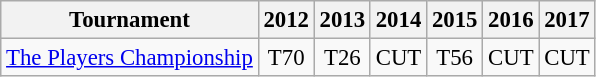<table class="wikitable" style="font-size:95%;text-align:center;">
<tr>
<th>Tournament</th>
<th>2012</th>
<th>2013</th>
<th>2014</th>
<th>2015</th>
<th>2016</th>
<th>2017</th>
</tr>
<tr>
<td align=left><a href='#'>The Players Championship</a></td>
<td>T70</td>
<td>T26</td>
<td>CUT</td>
<td>T56</td>
<td>CUT</td>
<td>CUT</td>
</tr>
</table>
